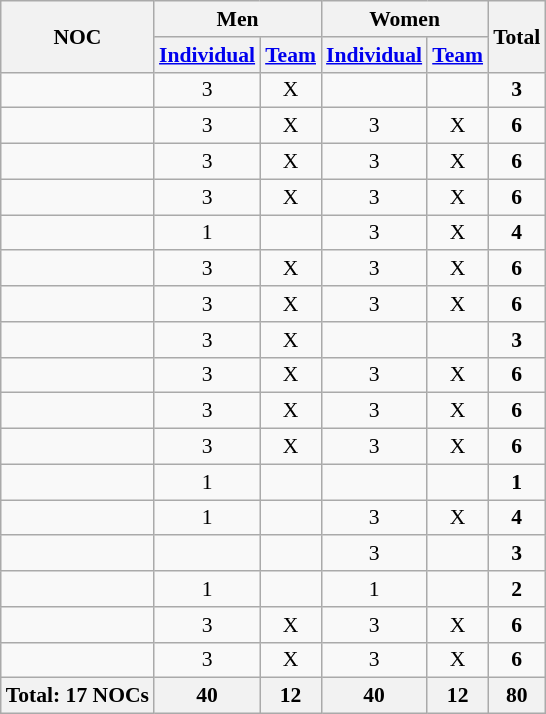<table class="wikitable" style="text-align:center; font-size:90%">
<tr>
<th rowspan="2">NOC</th>
<th colspan="2">Men</th>
<th colspan="2">Women</th>
<th rowspan="2">Total</th>
</tr>
<tr>
<th><a href='#'>Individual</a></th>
<th><a href='#'>Team</a></th>
<th><a href='#'>Individual</a></th>
<th><a href='#'>Team</a></th>
</tr>
<tr>
<td style="text-align:left;"></td>
<td>3</td>
<td>X</td>
<td></td>
<td></td>
<td><strong>3</strong></td>
</tr>
<tr>
<td style="text-align:left;"></td>
<td>3</td>
<td>X</td>
<td>3</td>
<td>X</td>
<td><strong>6</strong></td>
</tr>
<tr>
<td style="text-align:left;"></td>
<td>3</td>
<td>X</td>
<td>3</td>
<td>X</td>
<td><strong>6</strong></td>
</tr>
<tr>
<td style="text-align:left;"></td>
<td>3</td>
<td>X</td>
<td>3</td>
<td>X</td>
<td><strong>6</strong></td>
</tr>
<tr>
<td style="text-align:left;"></td>
<td>1</td>
<td></td>
<td>3</td>
<td>X</td>
<td><strong>4</strong></td>
</tr>
<tr>
<td style="text-align:left;"></td>
<td>3</td>
<td>X</td>
<td>3</td>
<td>X</td>
<td><strong>6</strong></td>
</tr>
<tr>
<td style="text-align:left;"></td>
<td>3</td>
<td>X</td>
<td>3</td>
<td>X</td>
<td><strong>6</strong></td>
</tr>
<tr>
<td style="text-align:left;"></td>
<td>3</td>
<td>X</td>
<td></td>
<td></td>
<td><strong>3</strong></td>
</tr>
<tr>
<td style="text-align:left;"></td>
<td>3</td>
<td>X</td>
<td>3</td>
<td>X</td>
<td><strong>6</strong></td>
</tr>
<tr>
<td style="text-align:left;"></td>
<td>3</td>
<td>X</td>
<td>3</td>
<td>X</td>
<td><strong>6</strong></td>
</tr>
<tr>
<td style="text-align:left;"></td>
<td>3</td>
<td>X</td>
<td>3</td>
<td>X</td>
<td><strong>6</strong></td>
</tr>
<tr>
<td style="text-align:left;"></td>
<td>1</td>
<td></td>
<td></td>
<td></td>
<td><strong>1</strong></td>
</tr>
<tr>
<td style="text-align:left;"></td>
<td>1</td>
<td></td>
<td>3</td>
<td>X</td>
<td><strong>4</strong></td>
</tr>
<tr>
<td style="text-align:left;"></td>
<td></td>
<td></td>
<td>3</td>
<td></td>
<td><strong>3</strong></td>
</tr>
<tr>
<td style="text-align:left;"></td>
<td>1</td>
<td></td>
<td>1</td>
<td></td>
<td><strong>2</strong></td>
</tr>
<tr>
<td style="text-align:left;"></td>
<td>3</td>
<td>X</td>
<td>3</td>
<td>X</td>
<td><strong>6</strong></td>
</tr>
<tr>
<td style="text-align:left;"></td>
<td>3</td>
<td>X</td>
<td>3</td>
<td>X</td>
<td><strong>6</strong></td>
</tr>
<tr>
<th>Total: 17 NOCs</th>
<th>40</th>
<th>12</th>
<th>40</th>
<th>12</th>
<th>80</th>
</tr>
</table>
